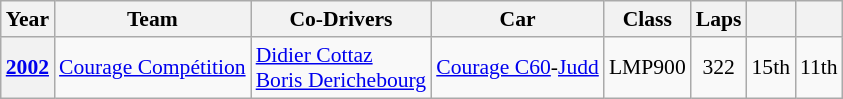<table class="wikitable" style="text-align:center; font-size:90%">
<tr>
<th>Year</th>
<th>Team</th>
<th>Co-Drivers</th>
<th>Car</th>
<th>Class</th>
<th>Laps</th>
<th></th>
<th></th>
</tr>
<tr>
<th><a href='#'>2002</a></th>
<td align="left"> <a href='#'>Courage Compétition</a></td>
<td align="left"> <a href='#'>Didier Cottaz</a><br> <a href='#'>Boris Derichebourg</a></td>
<td align="left"><a href='#'>Courage C60</a>-<a href='#'>Judd</a></td>
<td>LMP900</td>
<td>322</td>
<td>15th</td>
<td>11th</td>
</tr>
</table>
